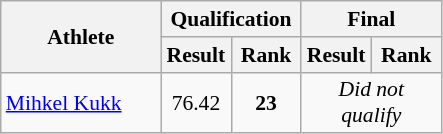<table class="wikitable" style="font-size:90%;text-align:center;">
<tr>
<th rowspan="2" width="100">Athlete</th>
<th colspan="2" width="80">Qualification</th>
<th colspan="2" width="80">Final</th>
</tr>
<tr>
<th width="40">Result</th>
<th width="40">Rank</th>
<th width="40">Result</th>
<th width="40">Rank</th>
</tr>
<tr>
<td align="left"><a href='#'>Mihkel Kukk</a></td>
<td>76.42</td>
<td><strong>23</strong></td>
<td colspan="2"><em>Did not qualify</em></td>
</tr>
</table>
